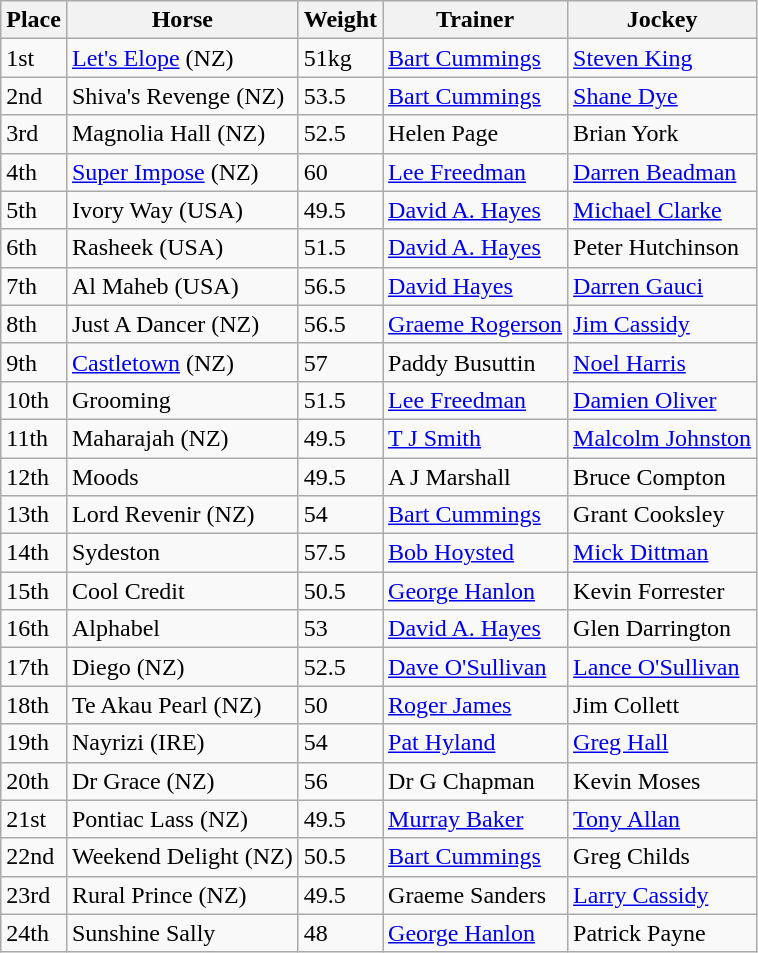<table class="wikitable sortable">
<tr>
<th>Place</th>
<th>Horse</th>
<th>Weight</th>
<th>Trainer</th>
<th>Jockey</th>
</tr>
<tr>
<td>1st</td>
<td><a href='#'>Let's Elope</a> (NZ)</td>
<td>51kg</td>
<td><a href='#'>Bart Cummings</a></td>
<td><a href='#'>Steven King</a></td>
</tr>
<tr>
<td>2nd</td>
<td>Shiva's Revenge (NZ)</td>
<td>53.5</td>
<td><a href='#'>Bart Cummings</a></td>
<td><a href='#'>Shane Dye</a></td>
</tr>
<tr>
<td>3rd</td>
<td>Magnolia Hall (NZ)</td>
<td>52.5</td>
<td>Helen Page</td>
<td>Brian York</td>
</tr>
<tr>
<td>4th</td>
<td><a href='#'>Super Impose</a> (NZ)</td>
<td>60</td>
<td><a href='#'>Lee Freedman</a></td>
<td><a href='#'>Darren Beadman</a></td>
</tr>
<tr>
<td>5th</td>
<td>Ivory Way (USA)</td>
<td>49.5</td>
<td><a href='#'>David A. Hayes</a></td>
<td><a href='#'>Michael Clarke</a></td>
</tr>
<tr>
<td>6th</td>
<td>Rasheek (USA)</td>
<td>51.5</td>
<td><a href='#'>David A. Hayes</a></td>
<td>Peter Hutchinson</td>
</tr>
<tr>
<td>7th</td>
<td>Al Maheb (USA)</td>
<td>56.5</td>
<td><a href='#'>David Hayes</a></td>
<td><a href='#'>Darren Gauci</a></td>
</tr>
<tr>
<td>8th</td>
<td>Just A Dancer (NZ)</td>
<td>56.5</td>
<td><a href='#'>Graeme Rogerson</a></td>
<td><a href='#'>Jim Cassidy</a></td>
</tr>
<tr>
<td>9th</td>
<td><a href='#'>Castletown</a> (NZ)</td>
<td>57</td>
<td>Paddy Busuttin</td>
<td><a href='#'>Noel Harris</a></td>
</tr>
<tr>
<td>10th</td>
<td>Grooming</td>
<td>51.5</td>
<td><a href='#'>Lee Freedman</a></td>
<td><a href='#'>Damien Oliver</a></td>
</tr>
<tr>
<td>11th</td>
<td>Maharajah (NZ)</td>
<td>49.5</td>
<td><a href='#'>T J Smith</a></td>
<td><a href='#'>Malcolm Johnston</a></td>
</tr>
<tr>
<td>12th</td>
<td>Moods</td>
<td>49.5</td>
<td>A J Marshall</td>
<td>Bruce Compton</td>
</tr>
<tr>
<td>13th</td>
<td>Lord Revenir (NZ)</td>
<td>54</td>
<td><a href='#'>Bart Cummings</a></td>
<td>Grant Cooksley</td>
</tr>
<tr>
<td>14th</td>
<td>Sydeston</td>
<td>57.5</td>
<td><a href='#'>Bob Hoysted</a></td>
<td><a href='#'>Mick Dittman</a></td>
</tr>
<tr>
<td>15th</td>
<td>Cool Credit</td>
<td>50.5</td>
<td><a href='#'>George Hanlon</a></td>
<td>Kevin Forrester</td>
</tr>
<tr>
<td>16th</td>
<td>Alphabel</td>
<td>53</td>
<td><a href='#'>David A. Hayes</a></td>
<td>Glen Darrington</td>
</tr>
<tr>
<td>17th</td>
<td>Diego (NZ)</td>
<td>52.5</td>
<td><a href='#'>Dave O'Sullivan</a></td>
<td><a href='#'>Lance O'Sullivan</a></td>
</tr>
<tr>
<td>18th</td>
<td>Te Akau Pearl (NZ)</td>
<td>50</td>
<td><a href='#'>Roger James</a></td>
<td>Jim Collett</td>
</tr>
<tr>
<td>19th</td>
<td>Nayrizi (IRE)</td>
<td>54</td>
<td><a href='#'>Pat Hyland</a></td>
<td><a href='#'>Greg Hall</a></td>
</tr>
<tr>
<td>20th</td>
<td>Dr Grace (NZ)</td>
<td>56</td>
<td>Dr G Chapman</td>
<td>Kevin Moses</td>
</tr>
<tr>
<td>21st</td>
<td>Pontiac Lass (NZ)</td>
<td>49.5</td>
<td><a href='#'>Murray Baker</a></td>
<td><a href='#'>Tony Allan</a></td>
</tr>
<tr>
<td>22nd</td>
<td>Weekend Delight (NZ)</td>
<td>50.5</td>
<td><a href='#'>Bart Cummings</a></td>
<td>Greg Childs</td>
</tr>
<tr>
<td>23rd</td>
<td>Rural Prince (NZ)</td>
<td>49.5</td>
<td>Graeme Sanders</td>
<td><a href='#'>Larry Cassidy</a></td>
</tr>
<tr>
<td>24th</td>
<td>Sunshine Sally</td>
<td>48</td>
<td><a href='#'>George Hanlon</a></td>
<td>Patrick Payne</td>
</tr>
</table>
